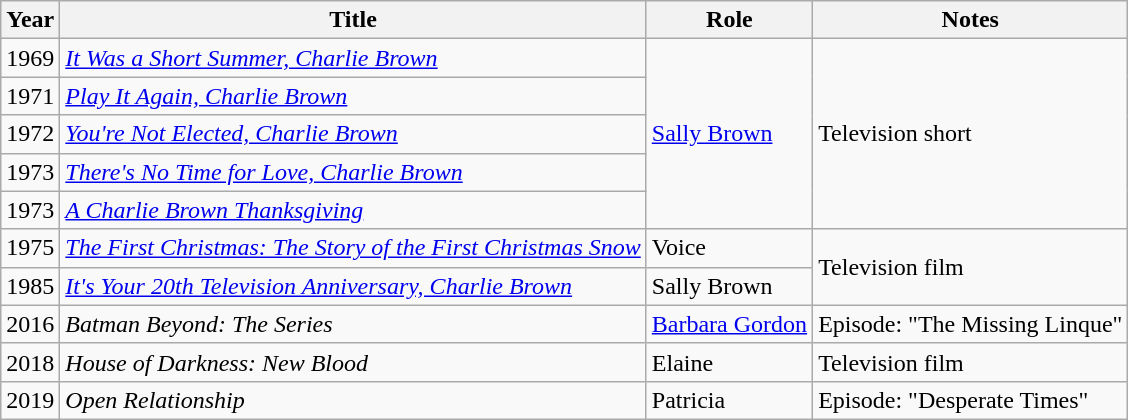<table class="wikitable sortable">
<tr>
<th>Year</th>
<th>Title</th>
<th>Role</th>
<th>Notes</th>
</tr>
<tr>
<td>1969</td>
<td><em><a href='#'>It Was a Short Summer, Charlie Brown</a></em></td>
<td rowspan="5"><a href='#'>Sally Brown</a></td>
<td rowspan="5">Television short</td>
</tr>
<tr>
<td>1971</td>
<td><em><a href='#'>Play It Again, Charlie Brown</a></em></td>
</tr>
<tr>
<td>1972</td>
<td><em><a href='#'>You're Not Elected, Charlie Brown</a></em></td>
</tr>
<tr>
<td>1973</td>
<td><em><a href='#'>There's No Time for Love, Charlie Brown</a></em></td>
</tr>
<tr>
<td>1973</td>
<td><em><a href='#'>A Charlie Brown Thanksgiving</a></em></td>
</tr>
<tr>
<td>1975</td>
<td><em><a href='#'>The First Christmas: The Story of the First Christmas Snow</a></em></td>
<td>Voice</td>
<td rowspan="2">Television film</td>
</tr>
<tr>
<td>1985</td>
<td><em><a href='#'>It's Your 20th Television Anniversary, Charlie Brown</a></em></td>
<td>Sally Brown</td>
</tr>
<tr>
<td>2016</td>
<td><em>Batman Beyond: The Series</em></td>
<td><a href='#'>Barbara Gordon</a></td>
<td>Episode: "The Missing Linque"</td>
</tr>
<tr>
<td>2018</td>
<td><em>House of Darkness: New Blood</em></td>
<td>Elaine</td>
<td>Television film</td>
</tr>
<tr>
<td>2019</td>
<td><em>Open Relationship</em></td>
<td>Patricia</td>
<td>Episode: "Desperate Times"</td>
</tr>
</table>
